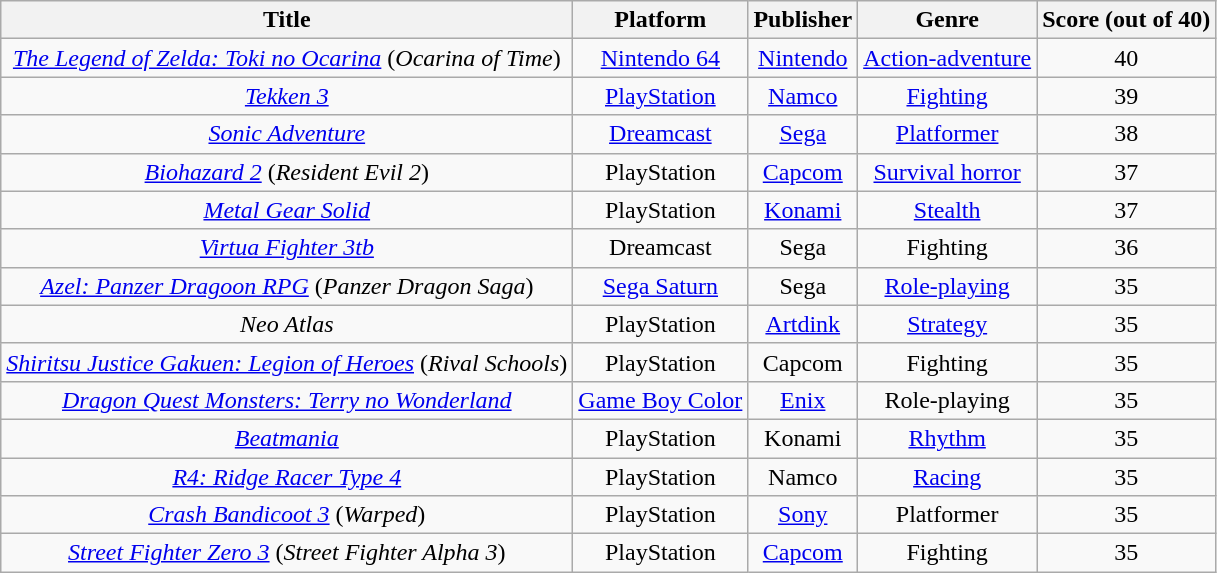<table class="wikitable sortable" style="text-align:center;">
<tr>
<th>Title</th>
<th>Platform</th>
<th>Publisher</th>
<th>Genre</th>
<th>Score (out of 40)</th>
</tr>
<tr>
<td><em><a href='#'>The Legend of Zelda: Toki no Ocarina</a></em> (<em>Ocarina of Time</em>)</td>
<td><a href='#'>Nintendo 64</a></td>
<td><a href='#'>Nintendo</a></td>
<td><a href='#'>Action-adventure</a></td>
<td>40</td>
</tr>
<tr>
<td><em><a href='#'>Tekken 3</a></em></td>
<td><a href='#'>PlayStation</a></td>
<td><a href='#'>Namco</a></td>
<td><a href='#'>Fighting</a></td>
<td>39</td>
</tr>
<tr>
<td><em><a href='#'>Sonic Adventure</a></em></td>
<td><a href='#'>Dreamcast</a></td>
<td><a href='#'>Sega</a></td>
<td><a href='#'>Platformer</a></td>
<td>38</td>
</tr>
<tr>
<td><em><a href='#'>Biohazard 2</a></em> (<em>Resident Evil 2</em>)</td>
<td>PlayStation</td>
<td><a href='#'>Capcom</a></td>
<td><a href='#'>Survival horror</a></td>
<td>37</td>
</tr>
<tr>
<td><em><a href='#'>Metal Gear Solid</a></em></td>
<td>PlayStation</td>
<td><a href='#'>Konami</a></td>
<td><a href='#'>Stealth</a></td>
<td>37</td>
</tr>
<tr>
<td><em><a href='#'>Virtua Fighter 3tb</a></em></td>
<td>Dreamcast</td>
<td>Sega</td>
<td>Fighting</td>
<td>36</td>
</tr>
<tr>
<td><em><a href='#'>Azel: Panzer Dragoon RPG</a></em> (<em>Panzer Dragon Saga</em>)</td>
<td><a href='#'>Sega Saturn</a></td>
<td>Sega</td>
<td><a href='#'>Role-playing</a></td>
<td>35</td>
</tr>
<tr>
<td><em>Neo Atlas</em></td>
<td>PlayStation</td>
<td><a href='#'>Artdink</a></td>
<td><a href='#'>Strategy</a></td>
<td>35</td>
</tr>
<tr>
<td><em><a href='#'>Shiritsu Justice Gakuen: Legion of Heroes</a></em> (<em>Rival Schools</em>)</td>
<td>PlayStation</td>
<td>Capcom</td>
<td>Fighting</td>
<td>35</td>
</tr>
<tr>
<td><em><a href='#'>Dragon Quest Monsters: Terry no Wonderland</a></em></td>
<td><a href='#'>Game Boy Color</a></td>
<td><a href='#'>Enix</a></td>
<td>Role-playing</td>
<td>35</td>
</tr>
<tr>
<td><em><a href='#'>Beatmania</a></em></td>
<td>PlayStation</td>
<td>Konami</td>
<td><a href='#'>Rhythm</a></td>
<td>35</td>
</tr>
<tr>
<td><em><a href='#'>R4: Ridge Racer Type 4</a></em></td>
<td>PlayStation</td>
<td>Namco</td>
<td><a href='#'>Racing</a></td>
<td>35</td>
</tr>
<tr>
<td><em><a href='#'>Crash Bandicoot 3</a></em> (<em>Warped</em>)</td>
<td>PlayStation</td>
<td><a href='#'>Sony</a></td>
<td>Platformer</td>
<td>35</td>
</tr>
<tr>
<td><em><a href='#'>Street Fighter Zero 3</a></em> (<em>Street Fighter Alpha 3</em>)</td>
<td>PlayStation</td>
<td><a href='#'>Capcom</a></td>
<td>Fighting</td>
<td>35</td>
</tr>
</table>
